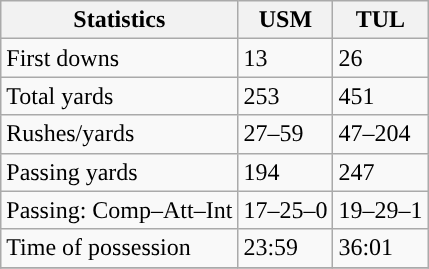<table class="wikitable" style="float: left;">
<tr>
<th>Statistics</th>
<th>USM</th>
<th>TUL</th>
</tr>
<tr>
<td>First downs</td>
<td>13</td>
<td>26</td>
</tr>
<tr>
<td>Total yards</td>
<td>253</td>
<td>451</td>
</tr>
<tr>
<td>Rushes/yards</td>
<td>27–59</td>
<td>47–204</td>
</tr>
<tr>
<td>Passing yards</td>
<td>194</td>
<td>247</td>
</tr>
<tr>
<td>Passing: Comp–Att–Int</td>
<td>17–25–0</td>
<td>19–29–1</td>
</tr>
<tr>
<td>Time of possession</td>
<td>23:59</td>
<td>36:01</td>
</tr>
<tr>
</tr>
</table>
